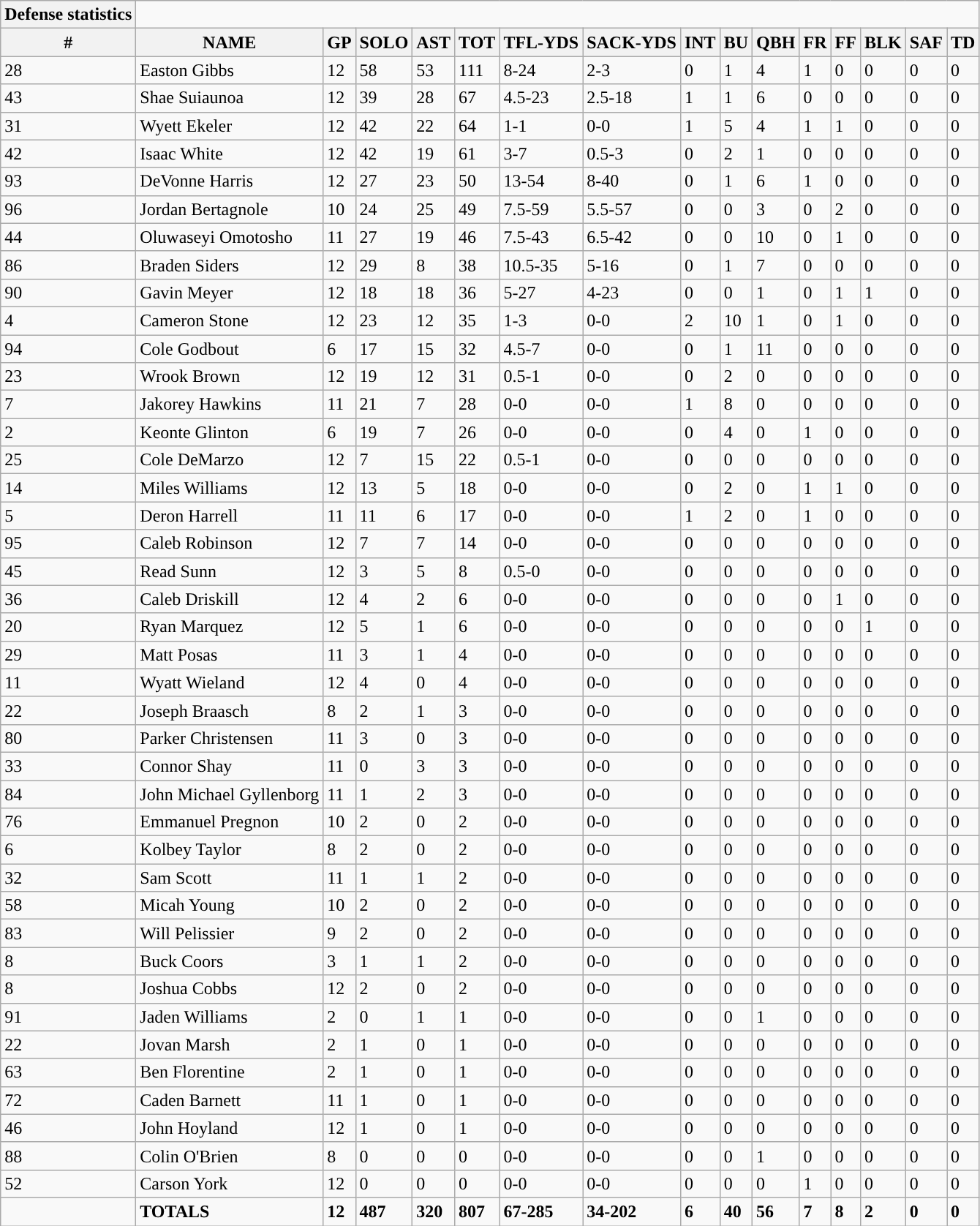<table class="wikitable collapsible">
<tr>
<th style="text-align:center; ">Defense statistics</th>
</tr>
<tr>
<th>#</th>
<th>NAME</th>
<th>GP</th>
<th>SOLO</th>
<th>AST</th>
<th>TOT</th>
<th>TFL-YDS</th>
<th>SACK-YDS</th>
<th>INT</th>
<th>BU</th>
<th>QBH</th>
<th>FR</th>
<th>FF</th>
<th>BLK</th>
<th>SAF</th>
<th>TD</th>
</tr>
<tr>
<td>28</td>
<td>Easton Gibbs</td>
<td>12</td>
<td>58</td>
<td>53</td>
<td>111</td>
<td>8-24</td>
<td>2-3</td>
<td>0</td>
<td>1</td>
<td>4</td>
<td>1</td>
<td>0</td>
<td>0</td>
<td>0</td>
<td>0</td>
</tr>
<tr>
<td>43</td>
<td>Shae Suiaunoa</td>
<td>12</td>
<td>39</td>
<td>28</td>
<td>67</td>
<td>4.5-23</td>
<td>2.5-18</td>
<td>1</td>
<td>1</td>
<td>6</td>
<td>0</td>
<td>0</td>
<td>0</td>
<td>0</td>
<td>0</td>
</tr>
<tr>
<td>31</td>
<td>Wyett Ekeler</td>
<td>12</td>
<td>42</td>
<td>22</td>
<td>64</td>
<td>1-1</td>
<td>0-0</td>
<td>1</td>
<td>5</td>
<td>4</td>
<td>1</td>
<td>1</td>
<td>0</td>
<td>0</td>
<td>0</td>
</tr>
<tr>
<td>42</td>
<td>Isaac White</td>
<td>12</td>
<td>42</td>
<td>19</td>
<td>61</td>
<td>3-7</td>
<td>0.5-3</td>
<td>0</td>
<td>2</td>
<td>1</td>
<td>0</td>
<td>0</td>
<td>0</td>
<td>0</td>
<td>0</td>
</tr>
<tr>
<td>93</td>
<td>DeVonne Harris</td>
<td>12</td>
<td>27</td>
<td>23</td>
<td>50</td>
<td>13-54</td>
<td>8-40</td>
<td>0</td>
<td>1</td>
<td>6</td>
<td>1</td>
<td>0</td>
<td>0</td>
<td>0</td>
<td>0</td>
</tr>
<tr>
<td>96</td>
<td>Jordan Bertagnole</td>
<td>10</td>
<td>24</td>
<td>25</td>
<td>49</td>
<td>7.5-59</td>
<td>5.5-57</td>
<td>0</td>
<td>0</td>
<td>3</td>
<td>0</td>
<td>2</td>
<td>0</td>
<td>0</td>
<td>0</td>
</tr>
<tr>
<td>44</td>
<td>Oluwaseyi Omotosho</td>
<td>11</td>
<td>27</td>
<td>19</td>
<td>46</td>
<td>7.5-43</td>
<td>6.5-42</td>
<td>0</td>
<td>0</td>
<td>10</td>
<td>0</td>
<td>1</td>
<td>0</td>
<td>0</td>
<td>0</td>
</tr>
<tr>
<td>86</td>
<td>Braden Siders</td>
<td>12</td>
<td>29</td>
<td>8</td>
<td>38</td>
<td>10.5-35</td>
<td>5-16</td>
<td>0</td>
<td>1</td>
<td>7</td>
<td>0</td>
<td>0</td>
<td>0</td>
<td>0</td>
<td>0</td>
</tr>
<tr>
<td>90</td>
<td>Gavin Meyer</td>
<td>12</td>
<td>18</td>
<td>18</td>
<td>36</td>
<td>5-27</td>
<td>4-23</td>
<td>0</td>
<td>0</td>
<td>1</td>
<td>0</td>
<td>1</td>
<td>1</td>
<td>0</td>
<td>0</td>
</tr>
<tr>
<td>4</td>
<td>Cameron Stone</td>
<td>12</td>
<td>23</td>
<td>12</td>
<td>35</td>
<td>1-3</td>
<td>0-0</td>
<td>2</td>
<td>10</td>
<td>1</td>
<td>0</td>
<td>1</td>
<td>0</td>
<td>0</td>
<td>0</td>
</tr>
<tr>
<td>94</td>
<td>Cole Godbout</td>
<td>6</td>
<td>17</td>
<td>15</td>
<td>32</td>
<td>4.5-7</td>
<td>0-0</td>
<td>0</td>
<td>1</td>
<td>11</td>
<td>0</td>
<td>0</td>
<td>0</td>
<td>0</td>
<td>0</td>
</tr>
<tr>
<td>23</td>
<td>Wrook Brown</td>
<td>12</td>
<td>19</td>
<td>12</td>
<td>31</td>
<td>0.5-1</td>
<td>0-0</td>
<td>0</td>
<td>2</td>
<td>0</td>
<td>0</td>
<td>0</td>
<td>0</td>
<td>0</td>
<td>0</td>
</tr>
<tr>
<td>7</td>
<td>Jakorey Hawkins</td>
<td>11</td>
<td>21</td>
<td>7</td>
<td>28</td>
<td>0-0</td>
<td>0-0</td>
<td>1</td>
<td>8</td>
<td>0</td>
<td>0</td>
<td>0</td>
<td>0</td>
<td>0</td>
<td>0</td>
</tr>
<tr>
<td>2</td>
<td>Keonte Glinton</td>
<td>6</td>
<td>19</td>
<td>7</td>
<td>26</td>
<td>0-0</td>
<td>0-0</td>
<td>0</td>
<td>4</td>
<td>0</td>
<td>1</td>
<td>0</td>
<td>0</td>
<td>0</td>
<td>0</td>
</tr>
<tr>
<td>25</td>
<td>Cole DeMarzo</td>
<td>12</td>
<td>7</td>
<td>15</td>
<td>22</td>
<td>0.5-1</td>
<td>0-0</td>
<td>0</td>
<td>0</td>
<td>0</td>
<td>0</td>
<td>0</td>
<td>0</td>
<td>0</td>
<td>0</td>
</tr>
<tr>
<td>14</td>
<td>Miles Williams</td>
<td>12</td>
<td>13</td>
<td>5</td>
<td>18</td>
<td>0-0</td>
<td>0-0</td>
<td>0</td>
<td>2</td>
<td>0</td>
<td>1</td>
<td>1</td>
<td>0</td>
<td>0</td>
<td>0</td>
</tr>
<tr>
<td>5</td>
<td>Deron Harrell</td>
<td>11</td>
<td>11</td>
<td>6</td>
<td>17</td>
<td>0-0</td>
<td>0-0</td>
<td>1</td>
<td>2</td>
<td>0</td>
<td>1</td>
<td>0</td>
<td>0</td>
<td>0</td>
<td>0</td>
</tr>
<tr>
<td>95</td>
<td>Caleb Robinson</td>
<td>12</td>
<td>7</td>
<td>7</td>
<td>14</td>
<td>0-0</td>
<td>0-0</td>
<td>0</td>
<td>0</td>
<td>0</td>
<td>0</td>
<td>0</td>
<td>0</td>
<td>0</td>
<td>0</td>
</tr>
<tr>
<td>45</td>
<td>Read Sunn</td>
<td>12</td>
<td>3</td>
<td>5</td>
<td>8</td>
<td>0.5-0</td>
<td>0-0</td>
<td>0</td>
<td>0</td>
<td>0</td>
<td>0</td>
<td>0</td>
<td>0</td>
<td>0</td>
<td>0</td>
</tr>
<tr>
<td>36</td>
<td>Caleb Driskill</td>
<td>12</td>
<td>4</td>
<td>2</td>
<td>6</td>
<td>0-0</td>
<td>0-0</td>
<td>0</td>
<td>0</td>
<td>0</td>
<td>0</td>
<td>1</td>
<td>0</td>
<td>0</td>
<td>0</td>
</tr>
<tr>
<td>20</td>
<td>Ryan Marquez</td>
<td>12</td>
<td>5</td>
<td>1</td>
<td>6</td>
<td>0-0</td>
<td>0-0</td>
<td>0</td>
<td>0</td>
<td>0</td>
<td>0</td>
<td>0</td>
<td>1</td>
<td>0</td>
<td>0</td>
</tr>
<tr>
<td>29</td>
<td>Matt Posas</td>
<td>11</td>
<td>3</td>
<td>1</td>
<td>4</td>
<td>0-0</td>
<td>0-0</td>
<td>0</td>
<td>0</td>
<td>0</td>
<td>0</td>
<td>0</td>
<td>0</td>
<td>0</td>
<td>0</td>
</tr>
<tr>
<td>11</td>
<td>Wyatt Wieland</td>
<td>12</td>
<td>4</td>
<td>0</td>
<td>4</td>
<td>0-0</td>
<td>0-0</td>
<td>0</td>
<td>0</td>
<td>0</td>
<td>0</td>
<td>0</td>
<td>0</td>
<td>0</td>
<td>0</td>
</tr>
<tr>
<td>22</td>
<td>Joseph Braasch</td>
<td>8</td>
<td>2</td>
<td>1</td>
<td>3</td>
<td>0-0</td>
<td>0-0</td>
<td>0</td>
<td>0</td>
<td>0</td>
<td>0</td>
<td>0</td>
<td>0</td>
<td>0</td>
<td>0</td>
</tr>
<tr>
<td>80</td>
<td>Parker Christensen</td>
<td>11</td>
<td>3</td>
<td>0</td>
<td>3</td>
<td>0-0</td>
<td>0-0</td>
<td>0</td>
<td>0</td>
<td>0</td>
<td>0</td>
<td>0</td>
<td>0</td>
<td>0</td>
<td>0</td>
</tr>
<tr>
<td>33</td>
<td>Connor Shay</td>
<td>11</td>
<td>0</td>
<td>3</td>
<td>3</td>
<td>0-0</td>
<td>0-0</td>
<td>0</td>
<td>0</td>
<td>0</td>
<td>0</td>
<td>0</td>
<td>0</td>
<td>0</td>
<td>0</td>
</tr>
<tr>
<td>84</td>
<td>John Michael Gyllenborg</td>
<td>11</td>
<td>1</td>
<td>2</td>
<td>3</td>
<td>0-0</td>
<td>0-0</td>
<td>0</td>
<td>0</td>
<td>0</td>
<td>0</td>
<td>0</td>
<td>0</td>
<td>0</td>
<td>0</td>
</tr>
<tr>
<td>76</td>
<td>Emmanuel Pregnon</td>
<td>10</td>
<td>2</td>
<td>0</td>
<td>2</td>
<td>0-0</td>
<td>0-0</td>
<td>0</td>
<td>0</td>
<td>0</td>
<td>0</td>
<td>0</td>
<td>0</td>
<td>0</td>
<td>0</td>
</tr>
<tr>
<td>6</td>
<td>Kolbey Taylor</td>
<td>8</td>
<td>2</td>
<td>0</td>
<td>2</td>
<td>0-0</td>
<td>0-0</td>
<td>0</td>
<td>0</td>
<td>0</td>
<td>0</td>
<td>0</td>
<td>0</td>
<td>0</td>
<td>0</td>
</tr>
<tr>
<td>32</td>
<td>Sam Scott</td>
<td>11</td>
<td>1</td>
<td>1</td>
<td>2</td>
<td>0-0</td>
<td>0-0</td>
<td>0</td>
<td>0</td>
<td>0</td>
<td>0</td>
<td>0</td>
<td>0</td>
<td>0</td>
<td>0</td>
</tr>
<tr>
<td>58</td>
<td>Micah Young</td>
<td>10</td>
<td>2</td>
<td>0</td>
<td>2</td>
<td>0-0</td>
<td>0-0</td>
<td>0</td>
<td>0</td>
<td>0</td>
<td>0</td>
<td>0</td>
<td>0</td>
<td>0</td>
<td>0</td>
</tr>
<tr>
<td>83</td>
<td>Will Pelissier</td>
<td>9</td>
<td>2</td>
<td>0</td>
<td>2</td>
<td>0-0</td>
<td>0-0</td>
<td>0</td>
<td>0</td>
<td>0</td>
<td>0</td>
<td>0</td>
<td>0</td>
<td>0</td>
<td>0</td>
</tr>
<tr>
<td>8</td>
<td>Buck Coors</td>
<td>3</td>
<td>1</td>
<td>1</td>
<td>2</td>
<td>0-0</td>
<td>0-0</td>
<td>0</td>
<td>0</td>
<td>0</td>
<td>0</td>
<td>0</td>
<td>0</td>
<td>0</td>
<td>0</td>
</tr>
<tr>
<td>8</td>
<td>Joshua Cobbs</td>
<td>12</td>
<td>2</td>
<td>0</td>
<td>2</td>
<td>0-0</td>
<td>0-0</td>
<td>0</td>
<td>0</td>
<td>0</td>
<td>0</td>
<td>0</td>
<td>0</td>
<td>0</td>
<td>0</td>
</tr>
<tr>
<td>91</td>
<td>Jaden Williams</td>
<td>2</td>
<td>0</td>
<td>1</td>
<td>1</td>
<td>0-0</td>
<td>0-0</td>
<td>0</td>
<td>0</td>
<td>1</td>
<td>0</td>
<td>0</td>
<td>0</td>
<td>0</td>
<td>0</td>
</tr>
<tr>
<td>22</td>
<td>Jovan Marsh</td>
<td>2</td>
<td>1</td>
<td>0</td>
<td>1</td>
<td>0-0</td>
<td>0-0</td>
<td>0</td>
<td>0</td>
<td>0</td>
<td>0</td>
<td>0</td>
<td>0</td>
<td>0</td>
<td>0</td>
</tr>
<tr>
<td>63</td>
<td>Ben Florentine</td>
<td>2</td>
<td>1</td>
<td>0</td>
<td>1</td>
<td>0-0</td>
<td>0-0</td>
<td>0</td>
<td>0</td>
<td>0</td>
<td>0</td>
<td>0</td>
<td>0</td>
<td>0</td>
<td>0</td>
</tr>
<tr>
<td>72</td>
<td>Caden Barnett</td>
<td>11</td>
<td>1</td>
<td>0</td>
<td>1</td>
<td>0-0</td>
<td>0-0</td>
<td>0</td>
<td>0</td>
<td>0</td>
<td>0</td>
<td>0</td>
<td>0</td>
<td>0</td>
<td>0</td>
</tr>
<tr>
<td>46</td>
<td>John Hoyland</td>
<td>12</td>
<td>1</td>
<td>0</td>
<td>1</td>
<td>0-0</td>
<td>0-0</td>
<td>0</td>
<td>0</td>
<td>0</td>
<td>0</td>
<td>0</td>
<td>0</td>
<td>0</td>
<td>0</td>
</tr>
<tr>
<td>88</td>
<td>Colin O'Brien</td>
<td>8</td>
<td>0</td>
<td>0</td>
<td>0</td>
<td>0-0</td>
<td>0-0</td>
<td>0</td>
<td>0</td>
<td>1</td>
<td>0</td>
<td>0</td>
<td>0</td>
<td>0</td>
<td>0</td>
</tr>
<tr>
<td>52</td>
<td>Carson York</td>
<td>12</td>
<td>0</td>
<td>0</td>
<td>0</td>
<td>0-0</td>
<td>0-0</td>
<td>0</td>
<td>0</td>
<td>0</td>
<td>1</td>
<td>0</td>
<td>0</td>
<td>0</td>
<td>0</td>
</tr>
<tr>
<td></td>
<td><strong>TOTALS</strong></td>
<td><strong>12</strong></td>
<td><strong>487</strong></td>
<td><strong>320</strong></td>
<td><strong>807</strong></td>
<td><strong>67-285</strong></td>
<td><strong>34-202</strong></td>
<td><strong>6</strong></td>
<td><strong>40</strong></td>
<td><strong>56</strong></td>
<td><strong>7</strong></td>
<td><strong>8</strong></td>
<td><strong>2</strong></td>
<td><strong>0</strong></td>
<td><strong>0</strong></td>
</tr>
</table>
